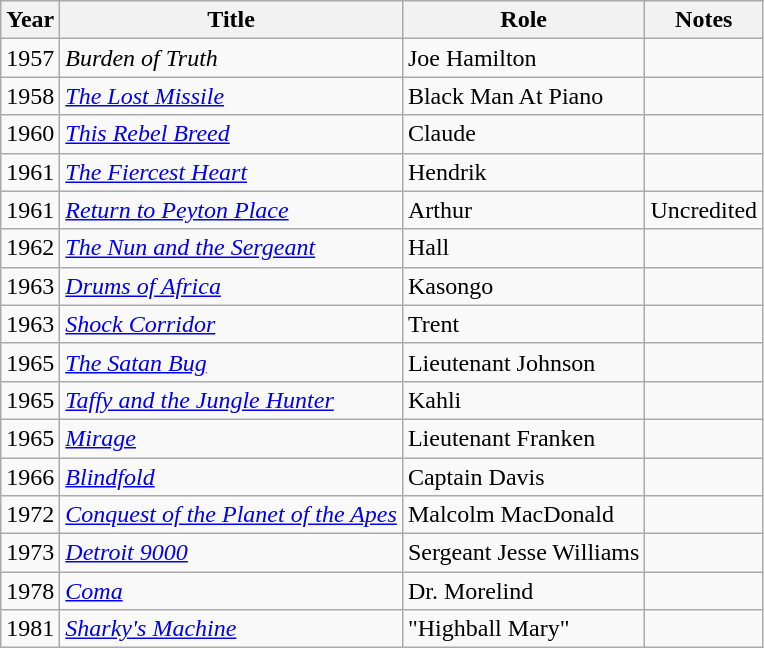<table class="wikitable">
<tr>
<th>Year</th>
<th>Title</th>
<th>Role</th>
<th>Notes</th>
</tr>
<tr>
<td>1957</td>
<td><em>Burden of Truth</em></td>
<td>Joe Hamilton</td>
<td></td>
</tr>
<tr>
<td>1958</td>
<td><em><a href='#'>The Lost Missile</a></em></td>
<td>Black Man At Piano</td>
<td></td>
</tr>
<tr>
<td>1960</td>
<td><em><a href='#'>This Rebel Breed</a></em></td>
<td>Claude</td>
<td></td>
</tr>
<tr>
<td>1961</td>
<td><em><a href='#'>The Fiercest Heart</a></em></td>
<td>Hendrik</td>
<td></td>
</tr>
<tr>
<td>1961</td>
<td><em><a href='#'>Return to Peyton Place</a></em></td>
<td>Arthur</td>
<td>Uncredited</td>
</tr>
<tr>
<td>1962</td>
<td><em><a href='#'>The Nun and the Sergeant</a></em></td>
<td>Hall</td>
<td></td>
</tr>
<tr>
<td>1963</td>
<td><em><a href='#'>Drums of Africa</a></em></td>
<td>Kasongo</td>
<td></td>
</tr>
<tr>
<td>1963</td>
<td><em><a href='#'>Shock Corridor</a></em></td>
<td>Trent</td>
<td></td>
</tr>
<tr>
<td>1965</td>
<td><em><a href='#'>The Satan Bug</a></em></td>
<td>Lieutenant Johnson</td>
<td></td>
</tr>
<tr>
<td>1965</td>
<td><em><a href='#'>Taffy and the Jungle Hunter</a></em></td>
<td>Kahli</td>
<td></td>
</tr>
<tr>
<td>1965</td>
<td><em><a href='#'>Mirage</a></em></td>
<td>Lieutenant Franken</td>
<td></td>
</tr>
<tr>
<td>1966</td>
<td><em><a href='#'>Blindfold</a></em></td>
<td>Captain Davis</td>
<td></td>
</tr>
<tr>
<td>1972</td>
<td><em><a href='#'>Conquest of the Planet of the Apes</a></em></td>
<td>Malcolm MacDonald</td>
<td></td>
</tr>
<tr>
<td>1973</td>
<td><em><a href='#'>Detroit 9000</a></em></td>
<td>Sergeant Jesse Williams</td>
<td></td>
</tr>
<tr>
<td>1978</td>
<td><em><a href='#'>Coma</a></em></td>
<td>Dr. Morelind</td>
<td></td>
</tr>
<tr>
<td>1981</td>
<td><em><a href='#'>Sharky's Machine</a></em></td>
<td>"Highball Mary"</td>
<td></td>
</tr>
</table>
